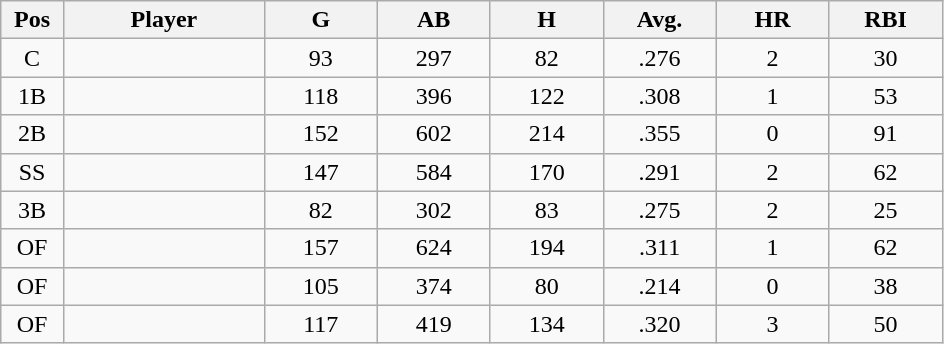<table class="wikitable sortable">
<tr>
<th bgcolor="#DDDDFF" width="5%">Pos</th>
<th bgcolor="#DDDDFF" width="16%">Player</th>
<th bgcolor="#DDDDFF" width="9%">G</th>
<th bgcolor="#DDDDFF" width="9%">AB</th>
<th bgcolor="#DDDDFF" width="9%">H</th>
<th bgcolor="#DDDDFF" width="9%">Avg.</th>
<th bgcolor="#DDDDFF" width="9%">HR</th>
<th bgcolor="#DDDDFF" width="9%">RBI</th>
</tr>
<tr align="center">
<td>C</td>
<td></td>
<td>93</td>
<td>297</td>
<td>82</td>
<td>.276</td>
<td>2</td>
<td>30</td>
</tr>
<tr align="center">
<td>1B</td>
<td></td>
<td>118</td>
<td>396</td>
<td>122</td>
<td>.308</td>
<td>1</td>
<td>53</td>
</tr>
<tr align="center">
<td>2B</td>
<td></td>
<td>152</td>
<td>602</td>
<td>214</td>
<td>.355</td>
<td>0</td>
<td>91</td>
</tr>
<tr align="center">
<td>SS</td>
<td></td>
<td>147</td>
<td>584</td>
<td>170</td>
<td>.291</td>
<td>2</td>
<td>62</td>
</tr>
<tr align="center">
<td>3B</td>
<td></td>
<td>82</td>
<td>302</td>
<td>83</td>
<td>.275</td>
<td>2</td>
<td>25</td>
</tr>
<tr align="center">
<td>OF</td>
<td></td>
<td>157</td>
<td>624</td>
<td>194</td>
<td>.311</td>
<td>1</td>
<td>62</td>
</tr>
<tr align="center">
<td>OF</td>
<td></td>
<td>105</td>
<td>374</td>
<td>80</td>
<td>.214</td>
<td>0</td>
<td>38</td>
</tr>
<tr align="center">
<td>OF</td>
<td></td>
<td>117</td>
<td>419</td>
<td>134</td>
<td>.320</td>
<td>3</td>
<td>50</td>
</tr>
</table>
